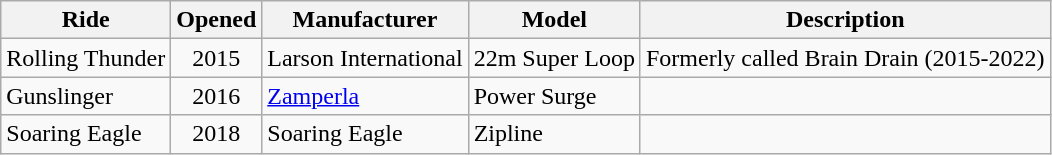<table class="wikitable sortable">
<tr>
<th>Ride</th>
<th>Opened</th>
<th>Manufacturer</th>
<th>Model</th>
<th>Description</th>
</tr>
<tr>
<td>Rolling Thunder</td>
<td style="text-align:center">2015</td>
<td>Larson International</td>
<td>22m Super Loop</td>
<td>Formerly called Brain Drain (2015-2022)</td>
</tr>
<tr>
<td>Gunslinger</td>
<td style="text-align:center">2016</td>
<td><a href='#'>Zamperla</a></td>
<td>Power Surge</td>
<td></td>
</tr>
<tr>
<td>Soaring Eagle</td>
<td style="text-align:center">2018</td>
<td>Soaring Eagle</td>
<td>Zipline</td>
<td></td>
</tr>
</table>
